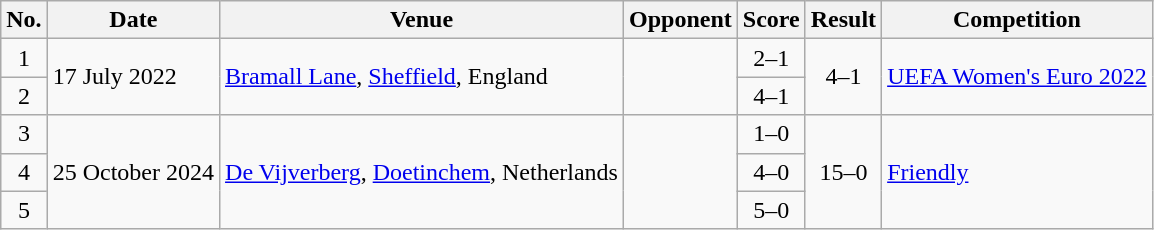<table class="wikitable sortable">
<tr>
<th scope="col">No.</th>
<th scope="col">Date</th>
<th scope="col">Venue</th>
<th scope="col">Opponent</th>
<th scope="col">Score</th>
<th scope="col">Result</th>
<th scope="col">Competition</th>
</tr>
<tr>
<td align="center">1</td>
<td rowspan="2">17 July 2022</td>
<td rowspan="2"><a href='#'>Bramall Lane</a>, <a href='#'>Sheffield</a>, England</td>
<td rowspan="2"></td>
<td align="center">2–1</td>
<td rowspan="2" style="text-align:center">4–1</td>
<td rowspan="2"><a href='#'>UEFA Women's Euro 2022</a></td>
</tr>
<tr>
<td align="center">2</td>
<td align="center">4–1</td>
</tr>
<tr>
<td align="center">3</td>
<td rowspan="3">25 October 2024</td>
<td rowspan="3"><a href='#'>De Vijverberg</a>, <a href='#'>Doetinchem</a>, Netherlands</td>
<td rowspan="3"></td>
<td align="center">1–0</td>
<td rowspan="3" style="text-align:center">15–0</td>
<td rowspan="3"><a href='#'>Friendly</a></td>
</tr>
<tr>
<td align="center">4</td>
<td align="center">4–0</td>
</tr>
<tr>
<td align="center">5</td>
<td align="center">5–0</td>
</tr>
</table>
